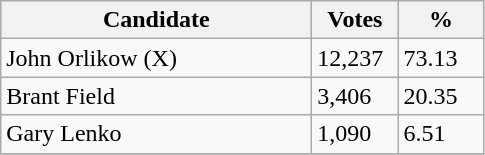<table class="wikitable">
<tr>
<th bgcolor="#DDDDFF" width="200px">Candidate</th>
<th bgcolor="#DDDDFF" width="50px">Votes</th>
<th bgcolor="#DDDDFF" width="50px">%</th>
</tr>
<tr>
<td>John Orlikow (X)</td>
<td>12,237</td>
<td>73.13</td>
</tr>
<tr>
<td>Brant Field</td>
<td>3,406</td>
<td>20.35</td>
</tr>
<tr>
<td>Gary Lenko</td>
<td>1,090</td>
<td>6.51</td>
</tr>
<tr>
</tr>
</table>
